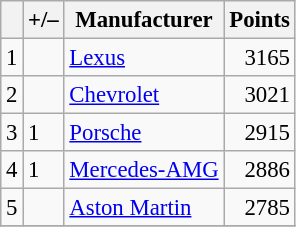<table class="wikitable" style="font-size: 95%;">
<tr>
<th scope="col"></th>
<th scope="col">+/–</th>
<th scope="col">Manufacturer</th>
<th scope="col">Points</th>
</tr>
<tr>
<td align=center>1</td>
<td align="left"></td>
<td> <a href='#'>Lexus</a></td>
<td align=right>3165</td>
</tr>
<tr>
<td align=center>2</td>
<td align="left"></td>
<td> <a href='#'>Chevrolet</a></td>
<td align=right>3021</td>
</tr>
<tr>
<td align=center>3</td>
<td align="left"> 1</td>
<td> <a href='#'>Porsche</a></td>
<td align=right>2915</td>
</tr>
<tr>
<td align=center>4</td>
<td align="left"> 1</td>
<td> <a href='#'>Mercedes-AMG</a></td>
<td align=right>2886</td>
</tr>
<tr>
<td align=center>5</td>
<td align="left"></td>
<td> <a href='#'>Aston Martin</a></td>
<td align=right>2785</td>
</tr>
<tr>
</tr>
</table>
